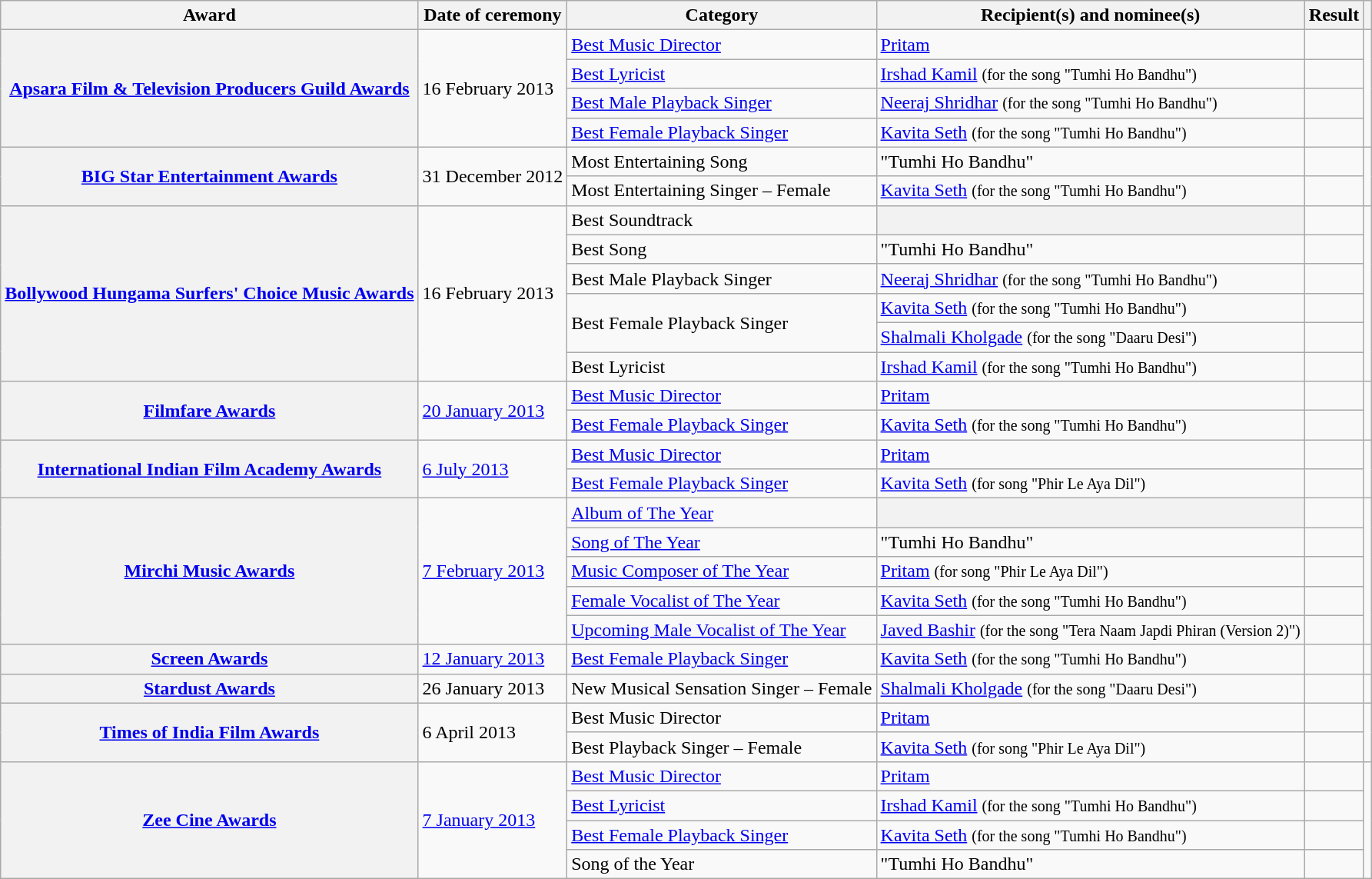<table class="wikitable plainrowheaders sortable">
<tr>
<th scope="col">Award</th>
<th scope="col">Date of ceremony</th>
<th scope="col">Category</th>
<th scope="col">Recipient(s) and nominee(s)</th>
<th scope="col">Result</th>
<th scope="col" class="unsortable"></th>
</tr>
<tr>
<th scope="row" rowspan="4"><a href='#'>Apsara Film & Television Producers Guild Awards</a></th>
<td rowspan="4">16 February 2013</td>
<td><a href='#'>Best Music Director</a></td>
<td><a href='#'>Pritam</a></td>
<td></td>
<td rowspan="4" style="text-align:center;"><br></td>
</tr>
<tr>
<td><a href='#'>Best Lyricist</a></td>
<td><a href='#'>Irshad Kamil</a> <small>(for the song "Tumhi Ho Bandhu")</small></td>
<td></td>
</tr>
<tr>
<td><a href='#'>Best Male Playback Singer</a></td>
<td><a href='#'>Neeraj Shridhar</a> <small>(for the song "Tumhi Ho Bandhu")</small></td>
<td></td>
</tr>
<tr>
<td><a href='#'>Best Female Playback Singer</a></td>
<td><a href='#'>Kavita Seth</a> <small>(for the song "Tumhi Ho Bandhu")</small></td>
<td></td>
</tr>
<tr>
<th scope="row" rowspan="2"><a href='#'>BIG Star Entertainment Awards</a></th>
<td rowspan="2">31 December 2012</td>
<td>Most Entertaining Song</td>
<td>"Tumhi Ho Bandhu"</td>
<td></td>
<td rowspan="2" style="text-align:center;"></td>
</tr>
<tr>
<td>Most Entertaining Singer – Female</td>
<td><a href='#'>Kavita Seth</a> <small>(for the song "Tumhi Ho Bandhu")</small></td>
<td></td>
</tr>
<tr>
<th scope="row" rowspan="6"><a href='#'>Bollywood Hungama Surfers' Choice Music Awards</a></th>
<td rowspan="6">16 February 2013</td>
<td>Best Soundtrack</td>
<th></th>
<td></td>
<td rowspan="6" style="text-align:center;"></td>
</tr>
<tr>
<td>Best Song</td>
<td>"Tumhi Ho Bandhu"</td>
<td></td>
</tr>
<tr>
<td>Best Male Playback Singer</td>
<td><a href='#'>Neeraj Shridhar</a> <small>(for the song "Tumhi Ho Bandhu")</small></td>
<td></td>
</tr>
<tr>
<td rowspan="2">Best Female Playback Singer</td>
<td><a href='#'>Kavita Seth</a> <small>(for the song "Tumhi Ho Bandhu")</small></td>
<td></td>
</tr>
<tr>
<td><a href='#'>Shalmali Kholgade</a> <small>(for the song "Daaru Desi")</small></td>
<td></td>
</tr>
<tr>
<td>Best Lyricist</td>
<td><a href='#'>Irshad Kamil</a> <small>(for the song "Tumhi Ho Bandhu")</small></td>
<td></td>
</tr>
<tr>
<th scope="row" rowspan="2"><a href='#'>Filmfare Awards</a></th>
<td rowspan="2"><a href='#'>20 January 2013</a></td>
<td><a href='#'>Best Music Director</a></td>
<td><a href='#'>Pritam</a></td>
<td></td>
<td rowspan="2" style="text-align:center;"></td>
</tr>
<tr>
<td><a href='#'>Best Female Playback Singer</a></td>
<td><a href='#'>Kavita Seth</a> <small>(for the song "Tumhi Ho Bandhu")</small></td>
<td></td>
</tr>
<tr>
<th scope="row" rowspan="2"><a href='#'>International Indian Film Academy Awards</a></th>
<td rowspan="2"><a href='#'>6 July 2013</a></td>
<td><a href='#'>Best Music Director</a></td>
<td><a href='#'>Pritam</a></td>
<td></td>
<td rowspan="2" style="text-align:center;"></td>
</tr>
<tr>
<td><a href='#'>Best Female Playback Singer</a></td>
<td><a href='#'>Kavita Seth</a> <small>(for song "Phir Le Aya Dil")</small></td>
<td></td>
</tr>
<tr>
<th scope="row" rowspan="5"><a href='#'>Mirchi Music Awards</a></th>
<td rowspan="5"><a href='#'>7 February 2013</a></td>
<td><a href='#'>Album of The Year</a></td>
<th></th>
<td></td>
<td rowspan="5" style="text-align:center;"></td>
</tr>
<tr>
<td><a href='#'>Song of The Year</a></td>
<td>"Tumhi Ho Bandhu"</td>
<td></td>
</tr>
<tr>
<td><a href='#'>Music Composer of The Year</a></td>
<td><a href='#'></a><a href='#'>Pritam</a> <small>(for song "Phir Le Aya Dil")</small></td>
<td></td>
</tr>
<tr>
<td><a href='#'>Female Vocalist of The Year</a></td>
<td><a href='#'>Kavita Seth</a> <small>(for the song "Tumhi Ho Bandhu")</small></td>
<td></td>
</tr>
<tr>
<td><a href='#'>Upcoming Male Vocalist of The Year</a></td>
<td><a href='#'>Javed Bashir</a> <small>(for the song "Tera Naam Japdi Phiran (Version 2)")</small></td>
<td></td>
</tr>
<tr>
<th scope="row"><a href='#'>Screen Awards</a></th>
<td><a href='#'>12 January 2013</a></td>
<td><a href='#'>Best Female Playback Singer</a></td>
<td><a href='#'>Kavita Seth</a> <small>(for the song "Tumhi Ho Bandhu")</small></td>
<td></td>
<td style="text-align:center;"></td>
</tr>
<tr>
<th scope="row"><a href='#'>Stardust Awards</a></th>
<td>26 January 2013</td>
<td>New Musical Sensation Singer – Female</td>
<td><a href='#'>Shalmali Kholgade</a> <small>(for the song "Daaru Desi")</small></td>
<td></td>
<td style="text-align:center;"><br></td>
</tr>
<tr>
<th scope="row" rowspan="2"><a href='#'>Times of India Film Awards</a></th>
<td rowspan="2">6 April 2013</td>
<td>Best Music Director</td>
<td><a href='#'>Pritam</a></td>
<td></td>
<td rowspan="2" style="text-align:center;"></td>
</tr>
<tr>
<td>Best Playback Singer – Female</td>
<td><a href='#'>Kavita Seth</a> <small>(for song "Phir Le Aya Dil")</small></td>
<td></td>
</tr>
<tr>
<th scope="row" rowspan="4"><a href='#'>Zee Cine Awards</a></th>
<td rowspan="4"><a href='#'>7 January 2013</a></td>
<td><a href='#'>Best Music Director</a></td>
<td><a href='#'>Pritam</a></td>
<td></td>
<td rowspan="4" style="text-align:center;"><br></td>
</tr>
<tr>
<td><a href='#'>Best Lyricist</a></td>
<td><a href='#'>Irshad Kamil</a> <small>(for the song "Tumhi Ho Bandhu")</small></td>
<td></td>
</tr>
<tr>
<td><a href='#'>Best Female Playback Singer</a></td>
<td><a href='#'>Kavita Seth</a> <small>(for the song "Tumhi Ho Bandhu")</small></td>
<td></td>
</tr>
<tr>
<td>Song of the Year</td>
<td>"Tumhi Ho Bandhu"</td>
<td></td>
</tr>
</table>
